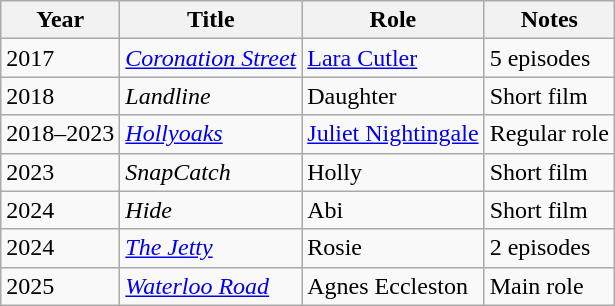<table class="wikitable">
<tr>
<th>Year</th>
<th>Title</th>
<th>Role</th>
<th>Notes</th>
</tr>
<tr>
<td>2017</td>
<td><em><a href='#'>Coronation Street</a></em></td>
<td><a href='#'>Lara Cutler</a></td>
<td>5 episodes</td>
</tr>
<tr>
<td>2018</td>
<td><em>Landline</em></td>
<td>Daughter</td>
<td>Short film</td>
</tr>
<tr>
<td>2018–2023</td>
<td><em><a href='#'>Hollyoaks</a></em></td>
<td><a href='#'>Juliet Nightingale</a></td>
<td>Regular role</td>
</tr>
<tr>
<td>2023</td>
<td><em>SnapCatch</em></td>
<td>Holly</td>
<td>Short film</td>
</tr>
<tr>
<td>2024</td>
<td><em>Hide</em></td>
<td>Abi</td>
<td>Short film</td>
</tr>
<tr>
<td>2024</td>
<td><em><a href='#'>The Jetty</a></em></td>
<td>Rosie</td>
<td>2 episodes</td>
</tr>
<tr>
<td>2025</td>
<td><em><a href='#'>Waterloo Road</a></em></td>
<td>Agnes Eccleston</td>
<td>Main role</td>
</tr>
</table>
